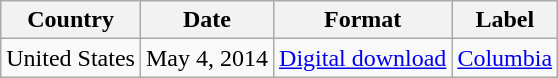<table class="wikitable plainrowheaders">
<tr>
<th scope="col">Country</th>
<th scope="col">Date</th>
<th scope="col">Format</th>
<th scope="col">Label</th>
</tr>
<tr>
<td>United States</td>
<td>May 4, 2014</td>
<td><a href='#'>Digital download</a></td>
<td><a href='#'>Columbia</a></td>
</tr>
</table>
